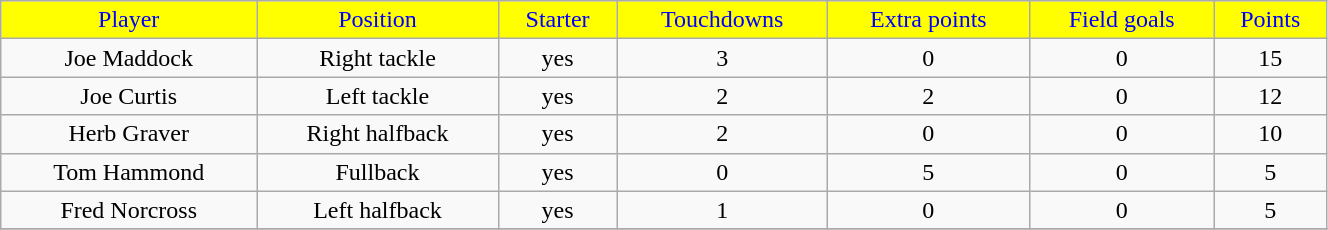<table class="wikitable" width="70%">
<tr align="center"  style="background:yellow;color:blue;">
<td>Player</td>
<td>Position</td>
<td>Starter</td>
<td>Touchdowns</td>
<td>Extra points</td>
<td>Field goals</td>
<td>Points</td>
</tr>
<tr align="center" bgcolor="">
<td>Joe Maddock</td>
<td>Right tackle</td>
<td>yes</td>
<td>3</td>
<td>0</td>
<td>0</td>
<td>15</td>
</tr>
<tr align="center" bgcolor="">
<td>Joe Curtis</td>
<td>Left tackle</td>
<td>yes</td>
<td>2</td>
<td>2</td>
<td>0</td>
<td>12</td>
</tr>
<tr align="center" bgcolor="">
<td>Herb Graver</td>
<td>Right halfback</td>
<td>yes</td>
<td>2</td>
<td>0</td>
<td>0</td>
<td>10</td>
</tr>
<tr align="center" bgcolor="">
<td>Tom Hammond</td>
<td>Fullback</td>
<td>yes</td>
<td>0</td>
<td>5</td>
<td>0</td>
<td>5</td>
</tr>
<tr align="center" bgcolor="">
<td>Fred Norcross</td>
<td>Left halfback</td>
<td>yes</td>
<td>1</td>
<td>0</td>
<td>0</td>
<td>5</td>
</tr>
<tr align="center" bgcolor="">
</tr>
</table>
